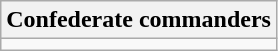<table class=wikitable>
<tr>
<th bgcolor="#c0c0c0">Confederate commanders</th>
</tr>
<tr>
<td></td>
</tr>
</table>
